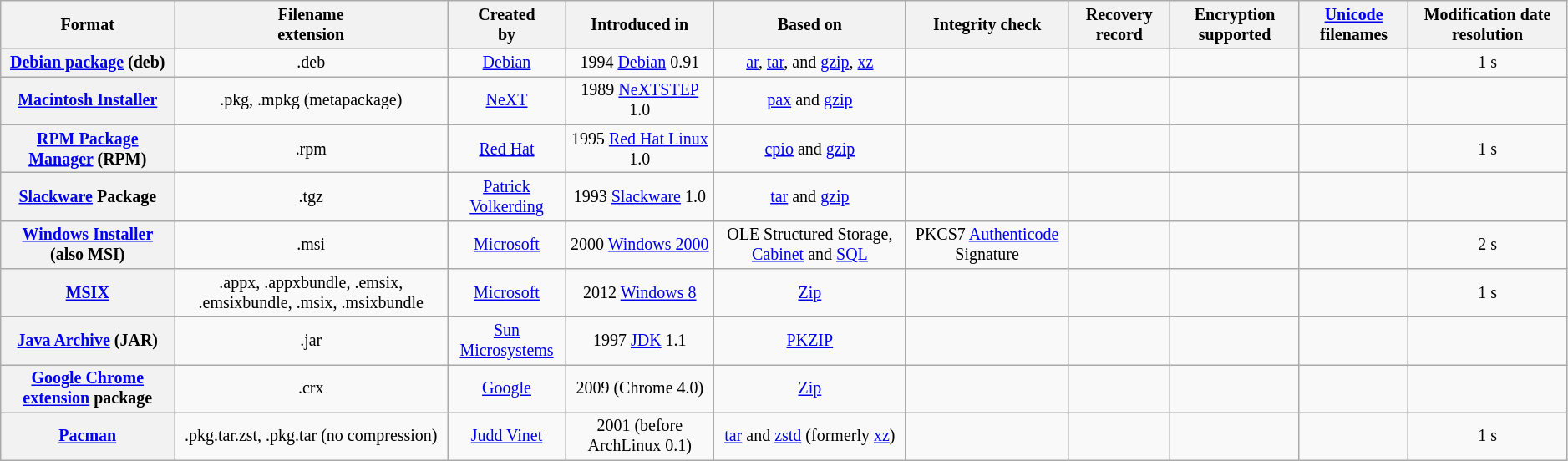<table class="wikitable sortable" style="width: auto; text-align: center; font-size: smaller; table-layout: fixed;">
<tr>
<th>Format</th>
<th>Filename<br> extension</th>
<th>Created<br> by</th>
<th>Introduced in</th>
<th>Based on</th>
<th>Integrity check</th>
<th>Recovery record</th>
<th>Encryption supported</th>
<th><a href='#'>Unicode</a> filenames</th>
<th>Modification date resolution</th>
</tr>
<tr>
<th><a href='#'>Debian package</a> (deb)</th>
<td>.deb</td>
<td><a href='#'>Debian</a></td>
<td>1994 <a href='#'>Debian</a> 0.91 </td>
<td><a href='#'>ar</a>, <a href='#'>tar</a>, and <a href='#'>gzip</a>, <a href='#'>xz</a></td>
<td></td>
<td></td>
<td></td>
<td></td>
<td>1 s</td>
</tr>
<tr>
<th><a href='#'>Macintosh Installer</a></th>
<td>.pkg, .mpkg (metapackage)</td>
<td><a href='#'>NeXT</a></td>
<td>1989 <a href='#'>NeXTSTEP</a> 1.0 </td>
<td><a href='#'>pax</a> and <a href='#'>gzip</a> </td>
<td></td>
<td></td>
<td></td>
<td></td>
<td></td>
</tr>
<tr>
<th><a href='#'>RPM Package Manager</a> (RPM)</th>
<td>.rpm</td>
<td><a href='#'>Red Hat</a></td>
<td>1995 <a href='#'>Red Hat Linux</a> 1.0 </td>
<td><a href='#'>cpio</a> and <a href='#'>gzip</a></td>
<td></td>
<td></td>
<td></td>
<td></td>
<td>1 s</td>
</tr>
<tr>
<th><a href='#'>Slackware</a> Package</th>
<td>.tgz</td>
<td><a href='#'>Patrick Volkerding</a></td>
<td>1993 <a href='#'>Slackware</a> 1.0 </td>
<td><a href='#'>tar</a> and <a href='#'>gzip</a></td>
<td></td>
<td></td>
<td></td>
<td></td>
<td></td>
</tr>
<tr>
<th><a href='#'>Windows Installer</a> (also MSI)</th>
<td>.msi</td>
<td><a href='#'>Microsoft</a></td>
<td>2000 <a href='#'>Windows 2000</a></td>
<td>OLE Structured Storage, <a href='#'>Cabinet</a> and <a href='#'>SQL</a></td>
<td> PKCS7 <a href='#'>Authenticode</a> Signature</td>
<td></td>
<td></td>
<td></td>
<td>2 s</td>
</tr>
<tr>
<th><a href='#'>MSIX</a></th>
<td>.appx, .appxbundle, .emsix, .emsixbundle, .msix, .msixbundle</td>
<td><a href='#'>Microsoft</a></td>
<td>2012 <a href='#'>Windows 8</a></td>
<td><a href='#'>Zip</a></td>
<td></td>
<td></td>
<td></td>
<td></td>
<td>1 s</td>
</tr>
<tr>
<th><a href='#'>Java Archive</a> (JAR)</th>
<td>.jar</td>
<td><a href='#'>Sun Microsystems</a></td>
<td>1997 <a href='#'>JDK</a> 1.1</td>
<td><a href='#'>PKZIP</a></td>
<td></td>
<td></td>
<td></td>
<td></td>
<td></td>
</tr>
<tr>
<th><a href='#'>Google Chrome</a> <a href='#'>extension</a> package</th>
<td>.crx</td>
<td><a href='#'>Google</a></td>
<td>2009 (Chrome 4.0)</td>
<td><a href='#'>Zip</a></td>
<td></td>
<td></td>
<td></td>
<td></td>
<td></td>
</tr>
<tr>
<th><a href='#'>Pacman</a></th>
<td>.pkg.tar.zst, .pkg.tar (no compression)</td>
<td><a href='#'>Judd Vinet</a></td>
<td>2001 (before ArchLinux 0.1)</td>
<td><a href='#'>tar</a> and <a href='#'>zstd</a> (formerly <a href='#'>xz</a>)</td>
<td></td>
<td></td>
<td></td>
<td></td>
<td>1 s</td>
</tr>
</table>
